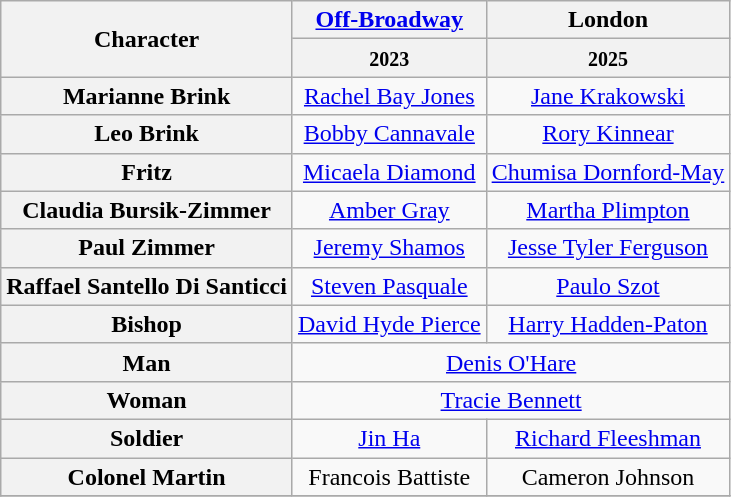<table class="wikitable">
<tr>
<th rowspan="2">Character</th>
<th><a href='#'>Off-Broadway</a></th>
<th>London</th>
</tr>
<tr>
<th><small>2023</small></th>
<th><small>2025</small></th>
</tr>
<tr>
<th>Marianne Brink</th>
<td align="center"><a href='#'>Rachel Bay Jones</a></td>
<td align="center"><a href='#'>Jane Krakowski</a></td>
</tr>
<tr>
<th>Leo Brink</th>
<td align="center"><a href='#'>Bobby Cannavale</a></td>
<td align="center"><a href='#'>Rory Kinnear</a></td>
</tr>
<tr>
<th>Fritz</th>
<td align="center"><a href='#'>Micaela Diamond</a></td>
<td align="center"><a href='#'>Chumisa Dornford-May</a></td>
</tr>
<tr>
<th>Claudia Bursik-Zimmer</th>
<td align="center"><a href='#'>Amber Gray</a></td>
<td align="center"><a href='#'>Martha Plimpton</a></td>
</tr>
<tr>
<th>Paul Zimmer</th>
<td align="center"><a href='#'>Jeremy Shamos</a></td>
<td align="center"><a href='#'>Jesse Tyler Ferguson</a></td>
</tr>
<tr>
<th>Raffael Santello Di Santicci</th>
<td align="center"><a href='#'>Steven Pasquale</a></td>
<td align="center"><a href='#'>Paulo Szot</a></td>
</tr>
<tr>
<th>Bishop</th>
<td align="center"><a href='#'>David Hyde Pierce</a></td>
<td align="center"><a href='#'>Harry Hadden-Paton</a></td>
</tr>
<tr>
<th>Man</th>
<td colspan=2 align="center"><a href='#'>Denis O'Hare</a></td>
</tr>
<tr>
<th>Woman</th>
<td colspan=2 align="center"><a href='#'>Tracie Bennett</a></td>
</tr>
<tr>
<th>Soldier</th>
<td align="center"><a href='#'>Jin Ha</a></td>
<td align="center"><a href='#'>Richard Fleeshman</a></td>
</tr>
<tr>
<th>Colonel Martin</th>
<td align="center">Francois Battiste</td>
<td align="center">Cameron Johnson</td>
</tr>
<tr>
</tr>
</table>
